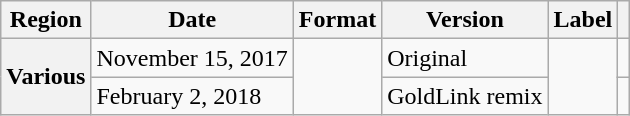<table class="wikitable plainrowheaders">
<tr>
<th scope="col">Region</th>
<th scope="col">Date</th>
<th scope="col">Format</th>
<th scope="col">Version</th>
<th scope="col">Label</th>
<th scope="col"></th>
</tr>
<tr>
<th scope="row" rowspan="2">Various</th>
<td>November 15, 2017</td>
<td rowspan="2"></td>
<td>Original</td>
<td rowspan="2"></td>
<td align="center"></td>
</tr>
<tr>
<td>February 2, 2018</td>
<td>GoldLink remix</td>
<td align="center"></td>
</tr>
</table>
